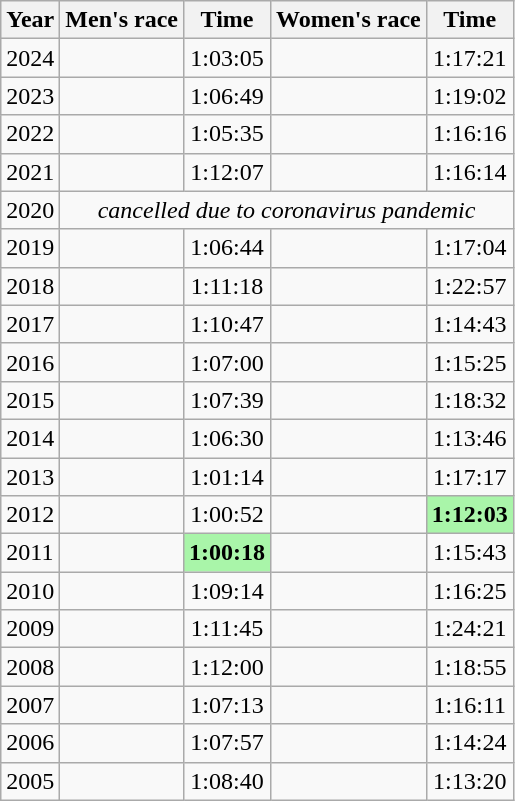<table class="wikitable sortable">
<tr>
<th>Year</th>
<th>Men's race</th>
<th>Time</th>
<th>Women's race</th>
<th>Time</th>
</tr>
<tr>
<td>2024</td>
<td></td>
<td align="center">1:03:05</td>
<td></td>
<td align="center">1:17:21</td>
</tr>
<tr>
<td>2023</td>
<td></td>
<td align="center">1:06:49</td>
<td></td>
<td align="center">1:19:02</td>
</tr>
<tr>
<td>2022</td>
<td></td>
<td align="center">1:05:35</td>
<td></td>
<td align="center">1:16:16</td>
</tr>
<tr>
<td>2021</td>
<td></td>
<td align="center">1:12:07</td>
<td></td>
<td align="center">1:16:14</td>
</tr>
<tr>
<td>2020</td>
<td colspan="4" align="center" data-sort-value=""><em>cancelled due to coronavirus pandemic</em></td>
</tr>
<tr>
<td>2019</td>
<td></td>
<td align="center">1:06:44</td>
<td></td>
<td align="center">1:17:04</td>
</tr>
<tr>
<td>2018</td>
<td></td>
<td align="center">1:11:18</td>
<td></td>
<td align="center">1:22:57</td>
</tr>
<tr>
<td>2017</td>
<td></td>
<td align="center">1:10:47</td>
<td></td>
<td align="center">1:14:43</td>
</tr>
<tr>
<td>2016</td>
<td></td>
<td align="center">1:07:00</td>
<td></td>
<td align="center">1:15:25</td>
</tr>
<tr>
<td>2015</td>
<td></td>
<td align="center">1:07:39</td>
<td></td>
<td align="center">1:18:32</td>
</tr>
<tr>
<td>2014</td>
<td></td>
<td align="center">1:06:30</td>
<td></td>
<td align="center">1:13:46</td>
</tr>
<tr>
<td>2013</td>
<td></td>
<td align="center">1:01:14</td>
<td></td>
<td align="center">1:17:17</td>
</tr>
<tr>
<td>2012</td>
<td></td>
<td align="center">1:00:52</td>
<td></td>
<td align="center"  bgcolor=#A9F5A9><strong>1:12:03</strong></td>
</tr>
<tr>
<td>2011</td>
<td></td>
<td align="center"  bgcolor=#A9F5A9><strong>1:00:18</strong></td>
<td></td>
<td align="center">1:15:43</td>
</tr>
<tr>
<td>2010</td>
<td></td>
<td align="center">1:09:14</td>
<td></td>
<td align="center">1:16:25</td>
</tr>
<tr>
<td>2009</td>
<td></td>
<td align="center">1:11:45</td>
<td></td>
<td align="center">1:24:21</td>
</tr>
<tr>
<td>2008</td>
<td></td>
<td align="center">1:12:00</td>
<td></td>
<td align="center">1:18:55</td>
</tr>
<tr>
<td>2007</td>
<td></td>
<td align="center">1:07:13</td>
<td></td>
<td align="center">1:16:11</td>
</tr>
<tr>
<td>2006</td>
<td></td>
<td align="center">1:07:57</td>
<td></td>
<td align="center">1:14:24</td>
</tr>
<tr>
<td>2005</td>
<td></td>
<td align="center">1:08:40</td>
<td></td>
<td align="center">1:13:20</td>
</tr>
</table>
